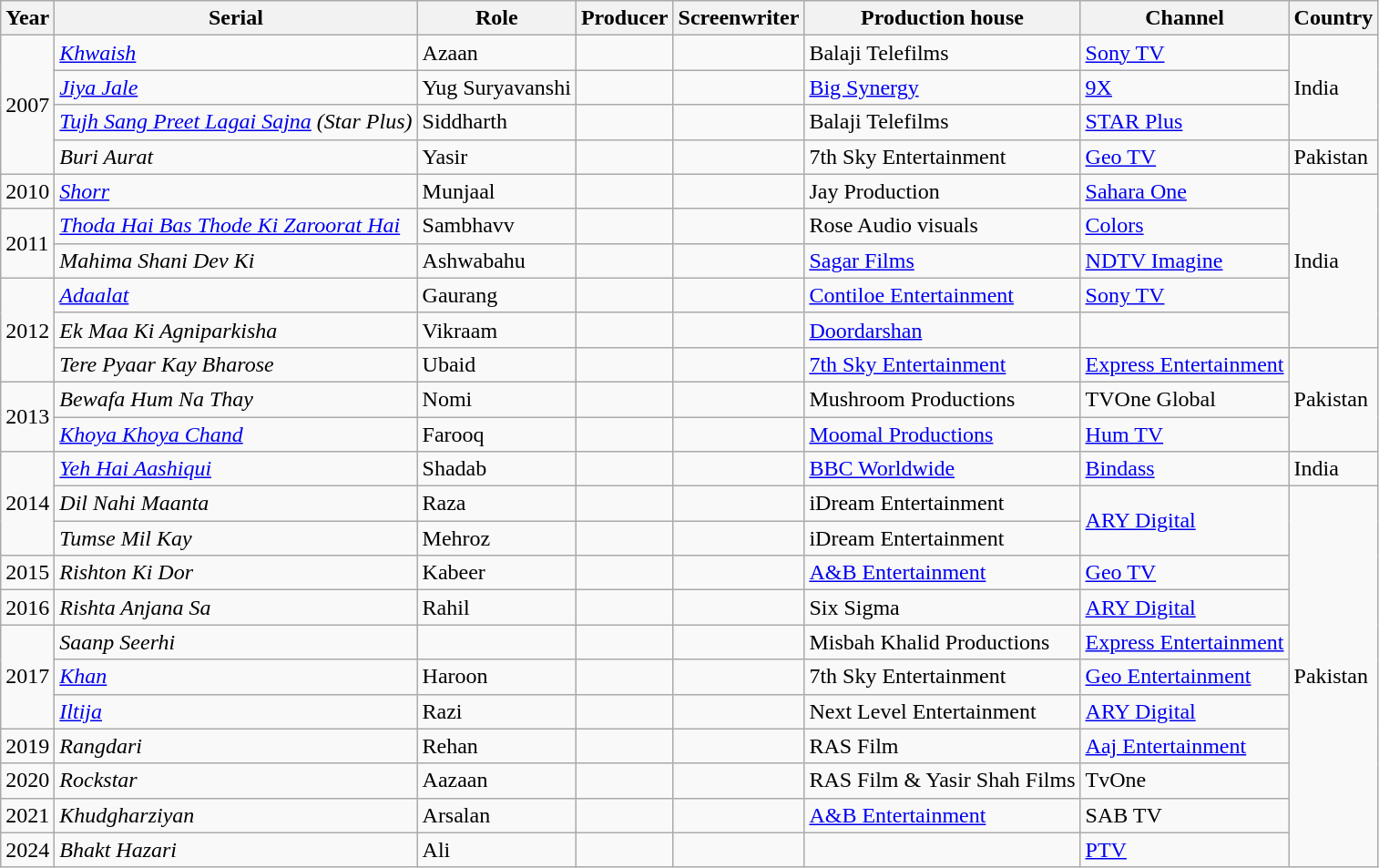<table class="wikitable sortable">
<tr>
<th>Year</th>
<th>Serial</th>
<th>Role</th>
<th>Producer</th>
<th>Screenwriter</th>
<th>Production house</th>
<th>Channel</th>
<th>Country</th>
</tr>
<tr>
<td rowspan="4">2007</td>
<td><em><a href='#'>Khwaish</a></em></td>
<td>Azaan</td>
<td></td>
<td></td>
<td>Balaji Telefilms</td>
<td><a href='#'>Sony TV</a></td>
<td rowspan="3">India</td>
</tr>
<tr>
<td><em><a href='#'>Jiya Jale</a></em></td>
<td>Yug Suryavanshi</td>
<td></td>
<td></td>
<td><a href='#'>Big Synergy</a></td>
<td><a href='#'>9X</a></td>
</tr>
<tr>
<td><em><a href='#'>Tujh Sang Preet Lagai Sajna</a> (Star Plus)</em></td>
<td>Siddharth</td>
<td></td>
<td></td>
<td>Balaji Telefilms</td>
<td><a href='#'>STAR Plus</a></td>
</tr>
<tr>
<td><em>Buri Aurat</em></td>
<td>Yasir</td>
<td></td>
<td></td>
<td>7th Sky Entertainment</td>
<td><a href='#'>Geo TV</a></td>
<td>Pakistan</td>
</tr>
<tr>
<td>2010</td>
<td><em><a href='#'>Shorr</a></em></td>
<td>Munjaal</td>
<td></td>
<td></td>
<td>Jay Production</td>
<td><a href='#'>Sahara One</a></td>
<td rowspan="5">India</td>
</tr>
<tr>
<td rowspan="2">2011</td>
<td><em><a href='#'>Thoda Hai Bas Thode Ki Zaroorat Hai</a></em></td>
<td>Sambhavv</td>
<td></td>
<td></td>
<td>Rose Audio visuals</td>
<td><a href='#'>Colors</a></td>
</tr>
<tr>
<td><em>Mahima Shani Dev Ki</em></td>
<td>Ashwabahu</td>
<td></td>
<td></td>
<td><a href='#'>Sagar Films</a></td>
<td><a href='#'>NDTV Imagine</a></td>
</tr>
<tr>
<td rowspan="3">2012</td>
<td><em><a href='#'>Adaalat</a></em></td>
<td>Gaurang</td>
<td></td>
<td></td>
<td><a href='#'>Contiloe Entertainment</a></td>
<td><a href='#'>Sony TV</a></td>
</tr>
<tr>
<td><em>Ek Maa Ki Agniparkisha</em></td>
<td>Vikraam</td>
<td></td>
<td></td>
<td><a href='#'>Doordarshan</a></td>
<td></td>
</tr>
<tr>
<td><em>Tere Pyaar Kay Bharose</em></td>
<td>Ubaid</td>
<td></td>
<td></td>
<td><a href='#'>7th Sky Entertainment</a></td>
<td><a href='#'>Express Entertainment</a></td>
<td rowspan="3">Pakistan</td>
</tr>
<tr>
<td rowspan="2">2013</td>
<td><em>Bewafa Hum Na Thay</em></td>
<td>Nomi</td>
<td></td>
<td></td>
<td>Mushroom Productions</td>
<td>TVOne Global</td>
</tr>
<tr>
<td><em><a href='#'>Khoya Khoya Chand</a></em></td>
<td>Farooq</td>
<td></td>
<td></td>
<td><a href='#'>Moomal Productions</a></td>
<td><a href='#'>Hum TV</a></td>
</tr>
<tr>
<td rowspan="3">2014</td>
<td><em><a href='#'>Yeh Hai Aashiqui</a></em></td>
<td>Shadab</td>
<td></td>
<td></td>
<td><a href='#'>BBC Worldwide</a></td>
<td><a href='#'>Bindass</a></td>
<td>India</td>
</tr>
<tr>
<td><em>Dil Nahi Maanta</em> </td>
<td>Raza</td>
<td></td>
<td></td>
<td>iDream Entertainment</td>
<td rowspan="2"><a href='#'>ARY Digital</a></td>
<td rowspan="11">Pakistan</td>
</tr>
<tr>
<td><em>Tumse Mil Kay</em> </td>
<td>Mehroz</td>
<td></td>
<td></td>
<td>iDream Entertainment</td>
</tr>
<tr>
<td>2015</td>
<td><em>Rishton Ki Dor</em> </td>
<td>Kabeer</td>
<td></td>
<td></td>
<td><a href='#'>A&B Entertainment</a></td>
<td><a href='#'>Geo TV</a></td>
</tr>
<tr>
<td>2016</td>
<td><em>Rishta Anjana Sa</em> </td>
<td>Rahil</td>
<td></td>
<td></td>
<td>Six Sigma</td>
<td><a href='#'>ARY Digital</a></td>
</tr>
<tr>
<td rowspan="3">2017</td>
<td><em>Saanp Seerhi</em></td>
<td></td>
<td></td>
<td></td>
<td>Misbah Khalid Productions</td>
<td><a href='#'>Express Entertainment</a></td>
</tr>
<tr>
<td><em><a href='#'>Khan</a></em></td>
<td>Haroon</td>
<td></td>
<td></td>
<td>7th Sky Entertainment</td>
<td><a href='#'>Geo Entertainment</a></td>
</tr>
<tr>
<td><em><a href='#'>Iltija</a></em></td>
<td>Razi</td>
<td></td>
<td></td>
<td>Next Level Entertainment</td>
<td><a href='#'>ARY Digital</a></td>
</tr>
<tr>
<td>2019</td>
<td><em>Rangdari</em></td>
<td>Rehan</td>
<td></td>
<td></td>
<td>RAS Film</td>
<td><a href='#'>Aaj Entertainment</a></td>
</tr>
<tr>
<td>2020</td>
<td><em>Rockstar</em></td>
<td>Aazaan</td>
<td></td>
<td></td>
<td>RAS Film & Yasir Shah Films</td>
<td>TvOne</td>
</tr>
<tr>
<td>2021</td>
<td><em>Khudgharziyan</em></td>
<td>Arsalan</td>
<td></td>
<td></td>
<td><a href='#'>A&B Entertainment</a></td>
<td>SAB TV</td>
</tr>
<tr>
<td>2024</td>
<td><em>Bhakt Hazari</em></td>
<td>Ali</td>
<td></td>
<td></td>
<td></td>
<td><a href='#'>PTV</a></td>
</tr>
</table>
